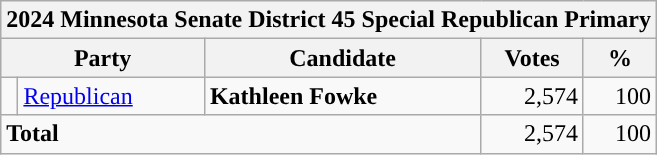<table class="wikitable">
<tr>
<th colspan="6">2024 Minnesota Senate District 45 Special Republican Primary</th>
</tr>
<tr>
<th colspan="2">Party</th>
<th>Candidate</th>
<th>Votes</th>
<th>%</th>
</tr>
<tr>
<td style="background-color:"></td>
<td><a href='#'>Republican</a></td>
<td><strong>Kathleen Fowke</strong></td>
<td align="right">2,574</td>
<td align="right">100</td>
</tr>
<tr>
<td colspan="3"><strong>Total</strong></td>
<td align="right">2,574</td>
<td align="right">100</td>
</tr>
</table>
